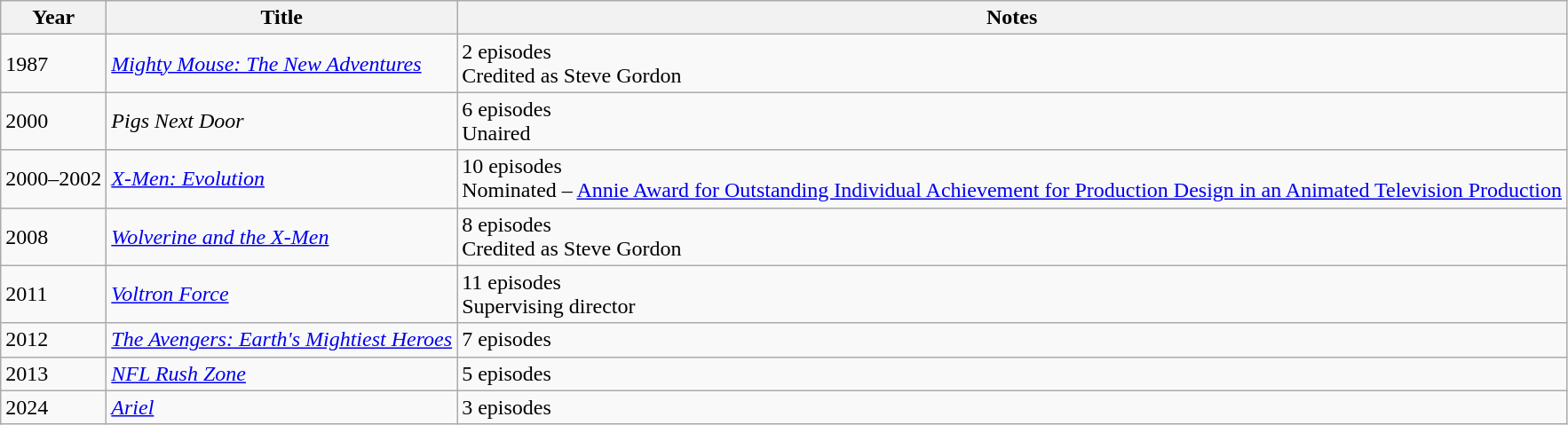<table class="wikitable sortable">
<tr>
<th>Year</th>
<th>Title</th>
<th>Notes</th>
</tr>
<tr>
<td>1987</td>
<td><em><a href='#'>Mighty Mouse: The New Adventures</a></em></td>
<td>2 episodes<br>Credited as Steve Gordon</td>
</tr>
<tr>
<td>2000</td>
<td><em>Pigs Next Door</em></td>
<td>6 episodes<br>Unaired</td>
</tr>
<tr>
<td>2000–2002</td>
<td><em><a href='#'>X-Men: Evolution</a></em></td>
<td>10 episodes<br>Nominated – <a href='#'>Annie Award for Outstanding Individual Achievement for Production Design in an Animated Television Production</a></td>
</tr>
<tr>
<td>2008</td>
<td><em><a href='#'>Wolverine and the X-Men</a></em></td>
<td>8 episodes<br>Credited as Steve Gordon</td>
</tr>
<tr>
<td>2011</td>
<td><em><a href='#'>Voltron Force</a></em></td>
<td>11 episodes<br>Supervising director</td>
</tr>
<tr>
<td>2012</td>
<td><em><a href='#'>The Avengers: Earth's Mightiest Heroes</a></em></td>
<td>7 episodes</td>
</tr>
<tr>
<td>2013</td>
<td><em><a href='#'>NFL Rush Zone</a></em></td>
<td>5 episodes</td>
</tr>
<tr>
<td>2024</td>
<td><a href='#'><em>Ariel</em></a></td>
<td>3 episodes</td>
</tr>
</table>
